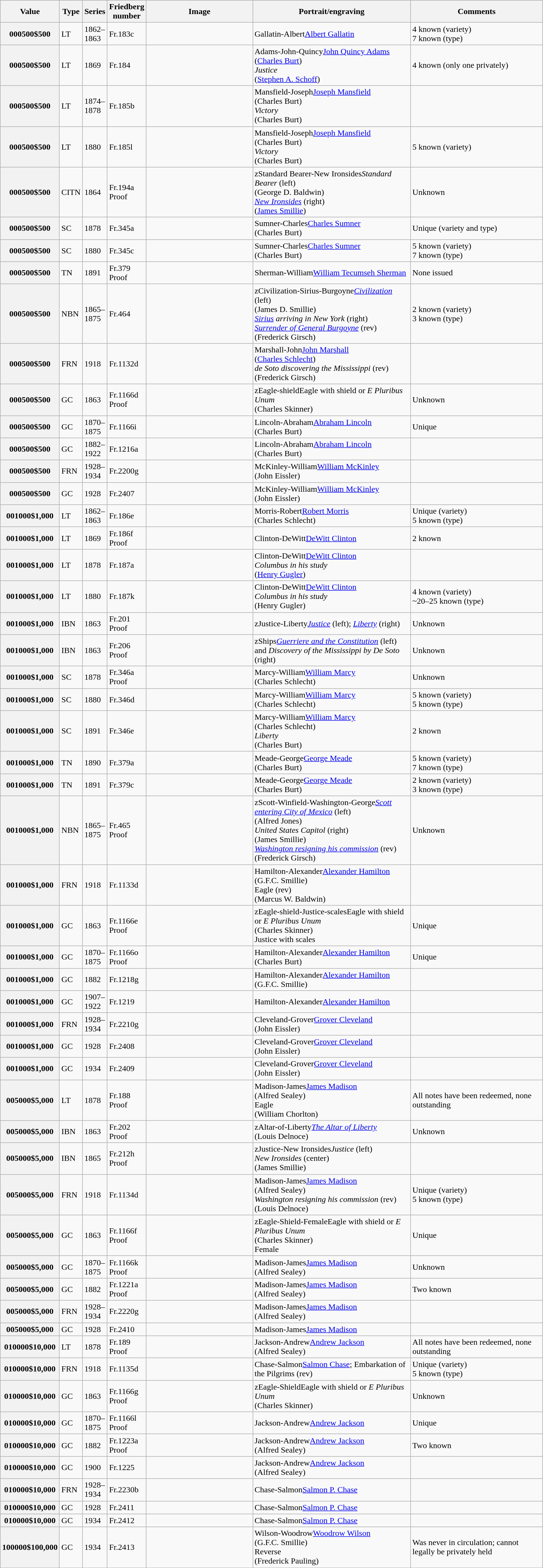<table class="wikitable sortable">
<tr>
<th scope="col" style="width:30px;">Value</th>
<th scope="col" style="width:30px;">Type</th>
<th scope="col" style="width:40px;">Series</th>
<th scope="col" style="width:40px; ">Friedberg number</th>
<th scope="col" style="width:200px;" class="unsortable">Image</th>
<th scope="col" style="width:300px;">Portrait/engraving</th>
<th scope="col" style="width:250px;" class="unsortable">Comments</th>
</tr>
<tr>
<th scope="row"><span>000500</span>$500</th>
<td>LT</td>
<td>1862–1863</td>
<td>Fr.183c</td>
<td></td>
<td><span>Gallatin-Albert</span><a href='#'>Albert Gallatin</a></td>
<td>4 known (variety)<br>7 known (type)</td>
</tr>
<tr>
<th scope="row"><span>000500</span>$500</th>
<td>LT</td>
<td>1869</td>
<td>Fr.184</td>
<td></td>
<td><span>Adams-John-Quincy</span><a href='#'>John Quincy Adams</a><br>(<a href='#'>Charles Burt</a>)<br><em>Justice</em><br>(<a href='#'>Stephen A. Schoff</a>)</td>
<td>4 known (only one privately)</td>
</tr>
<tr>
<th scope="row"><span>000500</span>$500</th>
<td>LT</td>
<td>1874–1878</td>
<td>Fr.185b</td>
<td></td>
<td><span>Mansfield-Joseph</span><a href='#'>Joseph Mansfield</a><br>(Charles Burt)<br><em>Victory</em><br>(Charles Burt)</td>
<td></td>
</tr>
<tr>
<th scope="row"><span>000500</span>$500</th>
<td>LT</td>
<td>1880</td>
<td>Fr.185l</td>
<td></td>
<td><span>Mansfield-Joseph</span><a href='#'>Joseph Mansfield</a><br>(Charles Burt)<br><em>Victory</em><br>(Charles Burt)</td>
<td>5 known (variety)</td>
</tr>
<tr>
<th scope="row"><span>000500</span>$500</th>
<td>CITN</td>
<td>1864</td>
<td>Fr.194a<br>Proof</td>
<td></td>
<td><span>zStandard Bearer-New Ironsides</span><em>Standard Bearer</em> (left)<br>(George D. Baldwin)<br><em><a href='#'>New Ironsides</a></em> (right)<br>(<a href='#'>James Smillie</a>)</td>
<td>Unknown</td>
</tr>
<tr>
<th scope="row"><span>000500</span>$500</th>
<td>SC</td>
<td>1878</td>
<td>Fr.345a</td>
<td></td>
<td><span>Sumner-Charles</span><a href='#'>Charles Sumner</a><br>(Charles Burt)</td>
<td>Unique (variety and type)</td>
</tr>
<tr>
<th scope="row"><span>000500</span>$500</th>
<td>SC</td>
<td>1880</td>
<td>Fr.345c</td>
<td></td>
<td><span>Sumner-Charles</span><a href='#'>Charles Sumner</a><br>(Charles Burt)</td>
<td>5 known (variety)<br>7 known (type)</td>
</tr>
<tr>
<th scope="row"><span>000500</span>$500</th>
<td>TN</td>
<td>1891</td>
<td>Fr.379<br>Proof</td>
<td></td>
<td><span>Sherman-William</span><a href='#'>William Tecumseh Sherman</a></td>
<td>None issued</td>
</tr>
<tr>
<th scope="row"><span>000500</span>$500</th>
<td>NBN</td>
<td>1865–1875</td>
<td>Fr.464</td>
<td></td>
<td><span>zCivilization-Sirius-Burgoyne</span><em><a href='#'>Civilization</a></em> (left)<br>(James D. Smillie)<br><em><a href='#'>Sirius</a> arriving in New York</em> (right)<br><em><a href='#'>Surrender of General Burgoyne</a></em> (rev)<br>(Frederick Girsch)</td>
<td>2 known (variety)<br>3 known (type)</td>
</tr>
<tr>
<th scope="row"><span>000500</span>$500</th>
<td>FRN</td>
<td>1918</td>
<td>Fr.1132d</td>
<td></td>
<td><span>Marshall-John</span><a href='#'>John Marshall</a><br>(<a href='#'>Charles Schlecht</a>)<br><em>de Soto discovering the Mississippi</em> (rev)<br>(Frederick Girsch)</td>
<td></td>
</tr>
<tr>
<th scope="row"><span>000500</span>$500</th>
<td>GC</td>
<td>1863</td>
<td>Fr.1166d<br>Proof</td>
<td></td>
<td><span>zEagle-shield</span>Eagle with shield or <em>E Pluribus Unum</em><br>(Charles Skinner)</td>
<td>Unknown</td>
</tr>
<tr>
<th scope="row"><span>000500</span>$500</th>
<td>GC</td>
<td>1870–1875</td>
<td>Fr.1166i</td>
<td></td>
<td><span>Lincoln-Abraham</span><a href='#'>Abraham Lincoln</a><br>(Charles Burt)</td>
<td>Unique</td>
</tr>
<tr>
<th scope="row"><span>000500</span>$500</th>
<td>GC</td>
<td>1882–1922</td>
<td>Fr.1216a</td>
<td></td>
<td><span>Lincoln-Abraham</span><a href='#'>Abraham Lincoln</a><br>(Charles Burt)</td>
<td></td>
</tr>
<tr>
<th scope="row"><span>000500</span>$500</th>
<td>FRN</td>
<td>1928–1934</td>
<td>Fr.2200g</td>
<td></td>
<td><span>McKinley-William</span><a href='#'>William McKinley</a><br>(John Eissler)</td>
<td></td>
</tr>
<tr>
<th scope="row"><span>000500</span>$500</th>
<td>GC</td>
<td>1928</td>
<td>Fr.2407</td>
<td></td>
<td><span>McKinley-William</span><a href='#'>William McKinley</a><br>(John Eissler)</td>
<td></td>
</tr>
<tr>
<th scope="row"><span>001000</span>$1,000</th>
<td>LT</td>
<td>1862–1863</td>
<td>Fr.186e</td>
<td></td>
<td><span>Morris-Robert</span><a href='#'>Robert Morris</a><br>(Charles Schlecht)</td>
<td>Unique (variety)<br>5 known (type)</td>
</tr>
<tr>
<th scope="row"><span>001000</span>$1,000</th>
<td>LT</td>
<td>1869</td>
<td>Fr.186f<br>Proof</td>
<td></td>
<td><span>Clinton-DeWitt</span><a href='#'>DeWitt Clinton</a></td>
<td>2 known</td>
</tr>
<tr>
<th scope="row"><span>001000</span>$1,000</th>
<td>LT</td>
<td>1878</td>
<td>Fr.187a</td>
<td></td>
<td><span>Clinton-DeWitt</span><a href='#'>DeWitt Clinton</a><br><em>Columbus in his study</em><br>(<a href='#'>Henry Gugler</a>)</td>
<td></td>
</tr>
<tr>
<th scope="row"><span>001000</span>$1,000</th>
<td>LT</td>
<td>1880</td>
<td>Fr.187k</td>
<td></td>
<td><span>Clinton-DeWitt</span><a href='#'>DeWitt Clinton</a><br><em>Columbus in his study</em><br>(Henry Gugler)</td>
<td>4 known (variety)<br>~20–25 known (type)</td>
</tr>
<tr>
<th scope="row"><span>001000</span>$1,000</th>
<td>IBN</td>
<td>1863</td>
<td>Fr.201<br>Proof</td>
<td></td>
<td><span>zJustice-Liberty</span><em><a href='#'>Justice</a></em> (left); <em><a href='#'>Liberty</a></em> (right)</td>
<td>Unknown</td>
</tr>
<tr>
<th scope="row"><span>001000</span>$1,000</th>
<td>IBN</td>
<td>1863</td>
<td>Fr.206<br>Proof</td>
<td></td>
<td><span>zShips</span><em><a href='#'>Guerriere and the Constitution</a></em> (left) and <em>Discovery of the Mississippi by De Soto</em> (right)</td>
<td>Unknown</td>
</tr>
<tr>
<th scope="row"><span>001000</span>$1,000</th>
<td>SC</td>
<td>1878</td>
<td>Fr.346a<br>Proof</td>
<td></td>
<td><span>Marcy-William</span><a href='#'>William Marcy</a><br>(Charles Schlecht)</td>
<td>Unknown</td>
</tr>
<tr>
<th scope="row"><span>001000</span>$1,000</th>
<td>SC</td>
<td>1880</td>
<td>Fr.346d</td>
<td></td>
<td><span>Marcy-William</span><a href='#'>William Marcy</a><br>(Charles Schlecht)</td>
<td>5 known (variety)<br>5 known (type)</td>
</tr>
<tr>
<th scope="row"><span>001000</span>$1,000</th>
<td>SC</td>
<td>1891</td>
<td>Fr.346e</td>
<td></td>
<td><span>Marcy-William</span><a href='#'>William Marcy</a><br>(Charles Schlecht)<br><em>Liberty</em><br>(Charles Burt)</td>
<td>2 known</td>
</tr>
<tr>
<th scope="row"><span>001000</span>$1,000</th>
<td>TN</td>
<td>1890</td>
<td>Fr.379a</td>
<td></td>
<td><span>Meade-George</span><a href='#'>George Meade</a><br>(Charles Burt)</td>
<td>5 known (variety)<br>7 known (type)</td>
</tr>
<tr>
<th scope="row"><span>001000</span>$1,000</th>
<td>TN</td>
<td>1891</td>
<td>Fr.379c</td>
<td></td>
<td><span>Meade-George</span><a href='#'>George Meade</a><br>(Charles Burt)</td>
<td>2 known (variety)<br>3 known (type)</td>
</tr>
<tr>
<th scope="row"><span>001000</span>$1,000</th>
<td>NBN</td>
<td>1865–1875</td>
<td>Fr.465<br>Proof</td>
<td></td>
<td><span>zScott-Winfield-Washington-George</span><em><a href='#'>Scott entering City of Mexico</a></em> (left)<br>(Alfred Jones)<br><em>United States Capitol</em> (right)<br>(James Smillie)<br><em><a href='#'>Washington resigning his commission</a></em> (rev)<br>(Frederick Girsch)</td>
<td>Unknown</td>
</tr>
<tr>
<th scope="row"><span>001000</span>$1,000</th>
<td>FRN</td>
<td>1918</td>
<td>Fr.1133d</td>
<td></td>
<td><span>Hamilton-Alexander</span><a href='#'>Alexander Hamilton</a><br>(G.F.C. Smillie)<br>Eagle (rev)<br>(Marcus W. Baldwin)</td>
<td></td>
</tr>
<tr>
<th scope="row"><span>001000</span>$1,000</th>
<td>GC</td>
<td>1863</td>
<td>Fr.1166e<br>Proof</td>
<td></td>
<td><span>zEagle-shield-Justice-scales</span>Eagle with shield or <em>E Pluribus Unum</em><br>(Charles Skinner)<br>Justice with scales</td>
<td>Unique</td>
</tr>
<tr>
<th scope="row"><span>001000</span>$1,000</th>
<td>GC</td>
<td>1870–1875</td>
<td>Fr.1166o<br>Proof</td>
<td></td>
<td><span>Hamilton-Alexander</span><a href='#'>Alexander Hamilton</a><br>(Charles Burt)</td>
<td>Unique</td>
</tr>
<tr>
<th scope="row"><span>001000</span>$1,000</th>
<td>GC</td>
<td>1882</td>
<td>Fr.1218g</td>
<td></td>
<td><span>Hamilton-Alexander</span><a href='#'>Alexander Hamilton</a><br>(G.F.C. Smillie)</td>
<td></td>
</tr>
<tr>
<th scope="row"><span>001000</span>$1,000</th>
<td>GC</td>
<td>1907–1922</td>
<td>Fr.1219</td>
<td></td>
<td><span>Hamilton-Alexander</span><a href='#'>Alexander Hamilton</a></td>
<td></td>
</tr>
<tr>
<th scope="row"><span>001000</span>$1,000</th>
<td>FRN</td>
<td>1928–1934</td>
<td>Fr.2210g</td>
<td></td>
<td><span>Cleveland-Grover</span><a href='#'>Grover Cleveland</a><br>(John Eissler)</td>
<td></td>
</tr>
<tr>
<th scope="row"><span>001000</span>$1,000</th>
<td>GC</td>
<td>1928</td>
<td>Fr.2408</td>
<td></td>
<td><span>Cleveland-Grover</span><a href='#'>Grover Cleveland</a><br>(John Eissler)</td>
<td></td>
</tr>
<tr>
<th scope="row"><span>001000</span>$1,000</th>
<td>GC</td>
<td>1934</td>
<td>Fr.2409</td>
<td></td>
<td><span>Cleveland-Grover</span><a href='#'>Grover Cleveland</a><br>(John Eissler)</td>
<td></td>
</tr>
<tr>
<th scope="row"><span>005000</span>$5,000</th>
<td>LT</td>
<td>1878</td>
<td>Fr.188<br>Proof</td>
<td></td>
<td><span>Madison-James</span><a href='#'>James Madison</a><br>(Alfred Sealey)<br>Eagle<br>(William Chorlton)</td>
<td>All notes have been redeemed, none outstanding</td>
</tr>
<tr>
<th scope="row"><span>005000</span>$5,000</th>
<td>IBN</td>
<td>1863</td>
<td>Fr.202<br>Proof</td>
<td></td>
<td><span>zAltar-of-Liberty</span><em><a href='#'>The Altar of Liberty</a></em><br>(Louis Delnoce)</td>
<td>Unknown</td>
</tr>
<tr>
<th scope="row"><span>005000</span>$5,000</th>
<td>IBN</td>
<td>1865</td>
<td>Fr.212h<br>Proof</td>
<td></td>
<td><span>zJustice-New Ironsides</span><em>Justice</em> (left)<br> <em>New Ironsides</em> (center)<br>(James Smillie)</td>
<td></td>
</tr>
<tr>
<th scope="row"><span>005000</span>$5,000</th>
<td>FRN</td>
<td>1918</td>
<td>Fr.1134d</td>
<td></td>
<td><span>Madison-James</span><a href='#'>James Madison</a><br>(Alfred Sealey)<br><em>Washington resigning his commission</em> (rev)<br>(Louis Delnoce)</td>
<td>Unique (variety)<br>5 known (type)</td>
</tr>
<tr>
<th scope="row"><span>005000</span>$5,000</th>
<td>GC</td>
<td>1863</td>
<td>Fr.1166f<br>Proof</td>
<td></td>
<td><span>zEagle-Shield-Female</span>Eagle with shield or <em>E Pluribus Unum</em><br>(Charles Skinner)<br>Female</td>
<td>Unique</td>
</tr>
<tr>
<th scope="row"><span>005000</span>$5,000</th>
<td>GC</td>
<td>1870–1875</td>
<td>Fr.1166k<br>Proof</td>
<td></td>
<td><span>Madison-James</span><a href='#'>James Madison</a><br>(Alfred Sealey)</td>
<td>Unknown</td>
</tr>
<tr>
<th scope="row"><span>005000</span>$5,000</th>
<td>GC</td>
<td>1882</td>
<td>Fr.1221a<br>Proof</td>
<td></td>
<td><span>Madison-James</span><a href='#'>James Madison</a><br>(Alfred Sealey)</td>
<td>Two known</td>
</tr>
<tr>
<th scope="row"><span>005000</span>$5,000</th>
<td>FRN</td>
<td>1928–1934</td>
<td>Fr.2220g</td>
<td></td>
<td><span>Madison-James</span><a href='#'>James Madison</a><br>(Alfred Sealey)</td>
<td></td>
</tr>
<tr>
<th scope="row"><span>005000</span>$5,000</th>
<td>GC</td>
<td>1928</td>
<td>Fr.2410</td>
<td></td>
<td><span>Madison-James</span><a href='#'>James Madison</a></td>
<td></td>
</tr>
<tr>
<th scope="row"><span>010000</span>$10,000</th>
<td>LT</td>
<td>1878</td>
<td>Fr.189<br>Proof</td>
<td></td>
<td><span>Jackson-Andrew</span><a href='#'>Andrew Jackson</a><br>(Alfred Sealey)</td>
<td>All notes have been redeemed, none outstanding</td>
</tr>
<tr>
<th scope="row"><span>010000</span>$10,000</th>
<td>FRN</td>
<td>1918</td>
<td>Fr.1135d</td>
<td></td>
<td><span>Chase-Salmon</span><a href='#'>Salmon Chase</a>; Embarkation of the Pilgrims (rev)</td>
<td>Unique (variety)<br>5 known (type)</td>
</tr>
<tr>
<th scope="row"><span>010000</span>$10,000</th>
<td>GC</td>
<td>1863</td>
<td>Fr.1166g<br>Proof</td>
<td></td>
<td><span>zEagle-Shield</span>Eagle with shield or <em>E Pluribus Unum</em><br>(Charles Skinner)</td>
<td>Unknown</td>
</tr>
<tr>
<th scope="row"><span>010000</span>$10,000</th>
<td>GC</td>
<td>1870–1875</td>
<td>Fr.1166l<br>Proof</td>
<td></td>
<td><span>Jackson-Andrew</span><a href='#'>Andrew Jackson</a></td>
<td>Unique</td>
</tr>
<tr>
<th scope="row"><span>010000</span>$10,000</th>
<td>GC</td>
<td>1882</td>
<td>Fr.1223a<br>Proof</td>
<td></td>
<td><span>Jackson-Andrew</span><a href='#'>Andrew Jackson</a><br>(Alfred Sealey)</td>
<td>Two known</td>
</tr>
<tr>
<th scope="row"><span>010000</span>$10,000</th>
<td>GC</td>
<td>1900</td>
<td>Fr.1225</td>
<td></td>
<td><span>Jackson-Andrew</span><a href='#'>Andrew Jackson</a><br>(Alfred Sealey)</td>
<td></td>
</tr>
<tr>
<th scope="row"><span>010000</span>$10,000</th>
<td>FRN</td>
<td>1928–1934</td>
<td>Fr.2230b</td>
<td></td>
<td><span>Chase-Salmon</span><a href='#'>Salmon P. Chase</a></td>
<td></td>
</tr>
<tr>
<th scope="row"><span>010000</span>$10,000</th>
<td>GC</td>
<td>1928</td>
<td>Fr.2411</td>
<td></td>
<td><span>Chase-Salmon</span><a href='#'>Salmon P. Chase</a></td>
<td></td>
</tr>
<tr>
<th scope="row"><span>010000</span>$10,000</th>
<td>GC</td>
<td>1934</td>
<td>Fr.2412</td>
<td></td>
<td><span>Chase-Salmon</span><a href='#'>Salmon P. Chase</a></td>
<td></td>
</tr>
<tr>
<th scope="row"><span>100000</span>$100,000</th>
<td>GC</td>
<td>1934</td>
<td>Fr.2413</td>
<td></td>
<td><span>Wilson-Woodrow</span><a href='#'>Woodrow Wilson</a><br>(G.F.C. Smillie)<br>Reverse<br>(Frederick Pauling)</td>
<td>Was never in circulation; cannot legally be privately held</td>
</tr>
<tr>
</tr>
</table>
